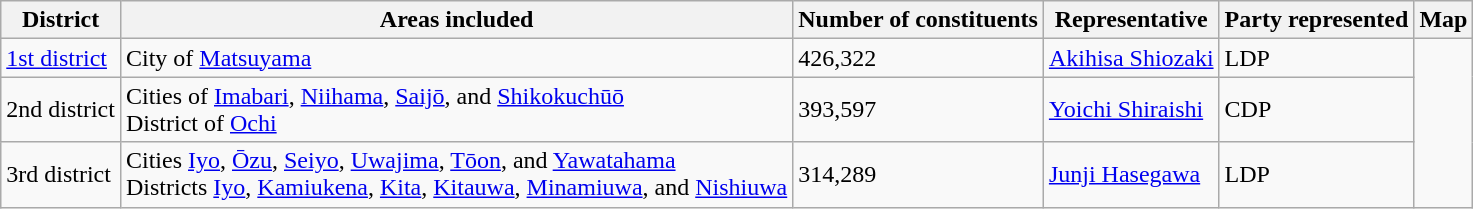<table class="wikitable">
<tr>
<th>District</th>
<th>Areas included</th>
<th>Number of constituents</th>
<th>Representative</th>
<th>Party represented</th>
<th>Map</th>
</tr>
<tr>
<td><a href='#'>1st district</a></td>
<td>City of <a href='#'>Matsuyama</a></td>
<td>426,322</td>
<td><a href='#'>Akihisa Shiozaki</a></td>
<td>LDP</td>
<td rowspan="3"></td>
</tr>
<tr>
<td>2nd district</td>
<td>Cities of <a href='#'>Imabari</a>, <a href='#'>Niihama</a>, <a href='#'>Saijō</a>, and <a href='#'>Shikokuchūō</a><br>District of <a href='#'>Ochi</a></td>
<td>393,597</td>
<td><a href='#'>Yoichi Shiraishi</a></td>
<td>CDP</td>
</tr>
<tr>
<td>3rd district </td>
<td>Cities <a href='#'>Iyo</a>, <a href='#'>Ōzu</a>, <a href='#'>Seiyo</a>, <a href='#'>Uwajima</a>, <a href='#'>Tōon</a>, and <a href='#'>Yawatahama</a><br>Districts <a href='#'>Iyo</a>, <a href='#'>Kamiukena</a>, <a href='#'>Kita</a>, <a href='#'>Kitauwa</a>, <a href='#'>Minamiuwa</a>, and <a href='#'>Nishiuwa</a></td>
<td>314,289</td>
<td><a href='#'>Junji Hasegawa</a></td>
<td>LDP</td>
</tr>
</table>
